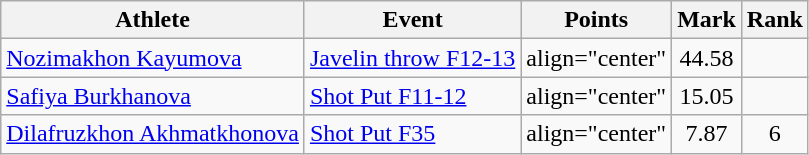<table class=wikitable>
<tr>
<th>Athlete</th>
<th>Event</th>
<th>Points</th>
<th>Mark</th>
<th>Rank</th>
</tr>
<tr>
<td><a href='#'>Nozimakhon Kayumova</a></td>
<td><a href='#'>Javelin throw F12-13</a></td>
<td>align="center" </td>
<td align="center">44.58</td>
<td align="center"></td>
</tr>
<tr>
<td><a href='#'>Safiya Burkhanova</a></td>
<td><a href='#'>Shot Put F11-12</a></td>
<td>align="center" </td>
<td align="center">15.05</td>
<td align="center"></td>
</tr>
<tr>
<td><a href='#'>Dilafruzkhon Akhmatkhonova</a></td>
<td><a href='#'>Shot Put F35</a></td>
<td>align="center" </td>
<td align="center">7.87</td>
<td align="center">6</td>
</tr>
</table>
